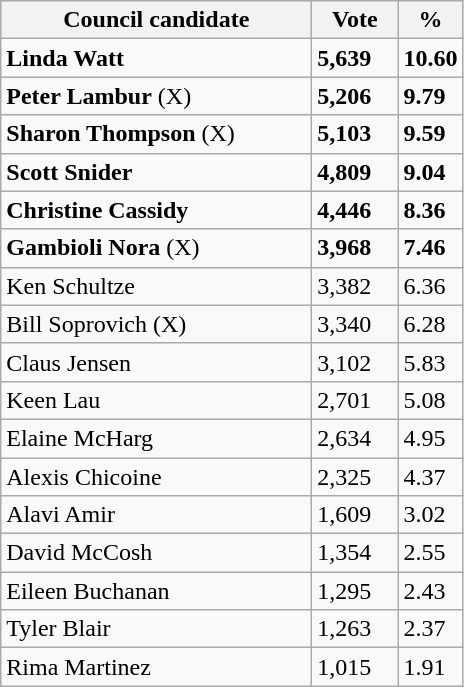<table class="wikitable">
<tr>
<th width="200px">Council candidate</th>
<th width="50px">Vote</th>
<th width="30px">%</th>
</tr>
<tr>
<td><strong>Linda Watt</strong> </td>
<td><strong>5,639</strong></td>
<td><strong>10.60</strong></td>
</tr>
<tr>
<td><strong>Peter Lambur</strong> (X) </td>
<td><strong>5,206</strong></td>
<td><strong>9.79</strong></td>
</tr>
<tr>
<td><strong>Sharon Thompson</strong> (X) </td>
<td><strong>5,103</strong></td>
<td><strong>9.59</strong></td>
</tr>
<tr>
<td><strong>Scott Snider</strong> </td>
<td><strong>4,809</strong></td>
<td><strong>9.04</strong></td>
</tr>
<tr>
<td><strong>Christine Cassidy</strong> </td>
<td><strong>4,446</strong></td>
<td><strong>8.36</strong></td>
</tr>
<tr>
<td><strong>Gambioli Nora</strong> (X) </td>
<td><strong>3,968</strong></td>
<td><strong>7.46</strong></td>
</tr>
<tr>
<td>Ken Schultze</td>
<td>3,382</td>
<td>6.36</td>
</tr>
<tr>
<td>Bill Soprovich (X)</td>
<td>3,340</td>
<td>6.28</td>
</tr>
<tr>
<td>Claus Jensen</td>
<td>3,102</td>
<td>5.83</td>
</tr>
<tr>
<td>Keen Lau</td>
<td>2,701</td>
<td>5.08</td>
</tr>
<tr>
<td>Elaine McHarg</td>
<td>2,634</td>
<td>4.95</td>
</tr>
<tr>
<td>Alexis Chicoine</td>
<td>2,325</td>
<td>4.37</td>
</tr>
<tr>
<td>Alavi Amir</td>
<td>1,609</td>
<td>3.02</td>
</tr>
<tr>
<td>David McCosh</td>
<td>1,354</td>
<td>2.55</td>
</tr>
<tr>
<td>Eileen Buchanan</td>
<td>1,295</td>
<td>2.43</td>
</tr>
<tr>
<td>Tyler Blair</td>
<td>1,263</td>
<td>2.37</td>
</tr>
<tr>
<td>Rima Martinez</td>
<td>1,015</td>
<td>1.91</td>
</tr>
</table>
